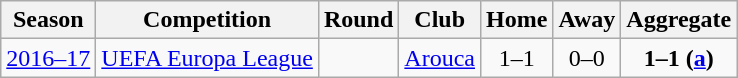<table class="wikitable">
<tr>
<th>Season</th>
<th>Competition</th>
<th>Round</th>
<th>Club</th>
<th>Home</th>
<th>Away</th>
<th>Aggregate</th>
</tr>
<tr>
<td rowspan="1"><a href='#'>2016–17</a></td>
<td rowspan="1"><a href='#'>UEFA Europa League</a></td>
<td></td>
<td> <a href='#'>Arouca</a></td>
<td style="text-align:center;">1–1</td>
<td style="text-align:center;">0–0</td>
<td style="text-align:center;"><strong>1–1 (<a href='#'>a</a>)</strong></td>
</tr>
</table>
